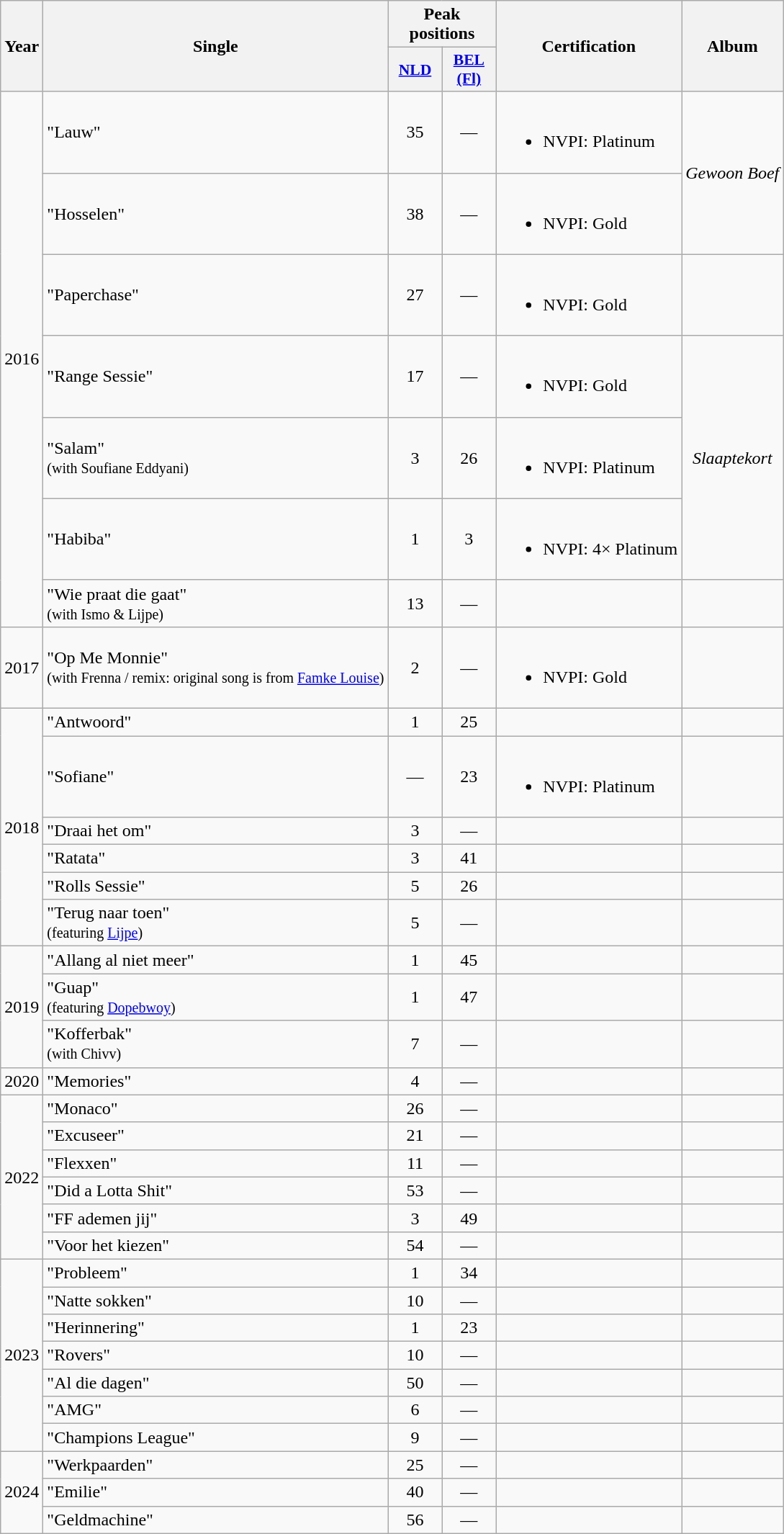<table class="wikitable">
<tr>
<th scope="col" rowspan="2">Year</th>
<th scope="col" rowspan="2">Single</th>
<th scope="col" colspan="2">Peak positions</th>
<th scope="col" rowspan="2">Certification</th>
<th scope="col" rowspan="2">Album</th>
</tr>
<tr>
<th scope="col" style="width:3em;font-size:90%;"><a href='#'>NLD</a><br></th>
<th scope="col" style="width:3em;font-size:90%;"><a href='#'>BEL<br>(Fl)</a><br></th>
</tr>
<tr>
<td rowspan="7" style="text-align:center;">2016</td>
<td>"Lauw"</td>
<td style="text-align:center;">35</td>
<td style="text-align:center;">—</td>
<td><br><ul><li>NVPI: Platinum</li></ul></td>
<td style="text-align:center;" rowspan=2><em>Gewoon Boef</em></td>
</tr>
<tr>
<td>"Hosselen"</td>
<td style="text-align:center;">38</td>
<td style="text-align:center;">—</td>
<td><br><ul><li>NVPI: Gold</li></ul></td>
</tr>
<tr>
<td>"Paperchase"</td>
<td style="text-align:center;">27</td>
<td style="text-align:center;">—</td>
<td><br><ul><li>NVPI: Gold</li></ul></td>
<td style="text-align:center;"></td>
</tr>
<tr>
<td>"Range Sessie"</td>
<td style="text-align:center;">17</td>
<td style="text-align:center;">—</td>
<td><br><ul><li>NVPI: Gold</li></ul></td>
<td style="text-align:center;" rowspan=3><em>Slaaptekort</em></td>
</tr>
<tr>
<td>"Salam" <br><small>(with Soufiane Eddyani)</small></td>
<td style="text-align:center;">3</td>
<td style="text-align:center;">26</td>
<td><br><ul><li>NVPI: Platinum</li></ul></td>
</tr>
<tr>
<td>"Habiba"</td>
<td style="text-align:center;">1</td>
<td style="text-align:center;">3</td>
<td><br><ul><li>NVPI: 4× Platinum</li></ul></td>
</tr>
<tr>
<td>"Wie praat die gaat" <br><small>(with Ismo & Lijpe)</small></td>
<td style="text-align:center;">13</td>
<td style="text-align:center;">—</td>
<td></td>
<td style="text-align:center;"></td>
</tr>
<tr>
<td>2017</td>
<td>"Op Me Monnie" <br><small>(with Frenna / remix: original song is from <a href='#'>Famke Louise</a>)</small></td>
<td style="text-align:center;">2</td>
<td style="text-align:center;">—</td>
<td><br><ul><li>NVPI: Gold</li></ul></td>
<td style="text-align:center;"></td>
</tr>
<tr>
<td style="text-align:center;" rowspan="6">2018</td>
<td>"Antwoord"</td>
<td style="text-align:center;">1</td>
<td style="text-align:center;">25</td>
<td></td>
<td style="text-align:center;"></td>
</tr>
<tr>
<td>"Sofiane"</td>
<td style="text-align:center;">—</td>
<td style="text-align:center;">23</td>
<td><br><ul><li>NVPI: Platinum</li></ul></td>
<td style="text-align:center;"></td>
</tr>
<tr>
<td>"Draai het om"</td>
<td style="text-align:center;">3</td>
<td style="text-align:center;">—</td>
<td></td>
<td style="text-align:center;"></td>
</tr>
<tr>
<td>"Ratata"</td>
<td style="text-align:center;">3</td>
<td style="text-align:center;">41</td>
<td></td>
<td style="text-align:center;"></td>
</tr>
<tr>
<td>"Rolls Sessie"</td>
<td style="text-align:center;">5</td>
<td style="text-align:center;">26</td>
<td></td>
<td style="text-align:center;"></td>
</tr>
<tr>
<td>"Terug naar toen" <br><small>(featuring <a href='#'>Lijpe</a>)</small></td>
<td style="text-align:center;">5</td>
<td style="text-align:center;">—</td>
<td></td>
<td style="text-align:center;"></td>
</tr>
<tr>
<td style="text-align:center;" rowspan="3">2019</td>
<td>"Allang al niet meer"</td>
<td style="text-align:center;">1</td>
<td style="text-align:center;">45</td>
<td></td>
<td style="text-align:center;"></td>
</tr>
<tr>
<td>"Guap" <br><small>(featuring <a href='#'>Dopebwoy</a>)</small></td>
<td style="text-align:center;">1</td>
<td style="text-align:center;">47</td>
<td></td>
<td style="text-align:center;"></td>
</tr>
<tr>
<td>"Kofferbak" <br><small>(with Chivv)</small></td>
<td style="text-align:center;">7</td>
<td style="text-align:center;">—</td>
<td></td>
<td style="text-align:center;"></td>
</tr>
<tr>
<td style="text-align:center;">2020</td>
<td>"Memories"</td>
<td style="text-align:center;">4</td>
<td style="text-align:center;">—</td>
<td></td>
<td style="text-align:center;"></td>
</tr>
<tr>
<td style="text-align:center;" rowspan="6">2022</td>
<td>"Monaco"<br></td>
<td style="text-align:center;">26</td>
<td style="text-align:center;">—</td>
<td></td>
<td style="text-align:center;"></td>
</tr>
<tr>
<td>"Excuseer"</td>
<td style="text-align:center;">21</td>
<td style="text-align:center;">—</td>
<td></td>
<td style="text-align:center;"></td>
</tr>
<tr>
<td>"Flexxen"<br></td>
<td style="text-align:center;">11</td>
<td style="text-align:center;">—</td>
<td></td>
<td style="text-align:center;"></td>
</tr>
<tr>
<td>"Did a Lotta Shit"<br></td>
<td style="text-align:center;">53</td>
<td style="text-align:center;">—</td>
<td></td>
<td style="text-align:center;"></td>
</tr>
<tr>
<td>"FF ademen jij"</td>
<td style="text-align:center;">3</td>
<td style="text-align:center;">49</td>
<td></td>
<td style="text-align:center;"></td>
</tr>
<tr>
<td>"Voor het kiezen"</td>
<td style="text-align:center;">54</td>
<td style="text-align:center;">—</td>
<td></td>
<td style="text-align:center;"></td>
</tr>
<tr>
<td style="text-align:center;" rowspan="7">2023</td>
<td>"Probleem"<br></td>
<td style="text-align:center;">1</td>
<td style="text-align:center;">34</td>
<td></td>
<td style="text-align:center;"></td>
</tr>
<tr>
<td>"Natte sokken"<br></td>
<td style="text-align:center;">10</td>
<td style="text-align:center;">—</td>
<td></td>
<td style="text-align:center;"></td>
</tr>
<tr>
<td>"Herinnering"<br></td>
<td style="text-align:center;">1</td>
<td style="text-align:center;">23</td>
<td></td>
<td style="text-align:center;"></td>
</tr>
<tr>
<td>"Rovers"<br></td>
<td style="text-align:center;">10</td>
<td style="text-align:center;">—</td>
<td></td>
<td style="text-align:center;"></td>
</tr>
<tr>
<td>"Al die dagen"<br></td>
<td style="text-align:center;">50</td>
<td style="text-align:center;">—</td>
<td></td>
<td style="text-align:center;"></td>
</tr>
<tr>
<td>"AMG"<br></td>
<td style="text-align:center;">6</td>
<td style="text-align:center;">—</td>
<td></td>
<td style="text-align:center;"></td>
</tr>
<tr>
<td>"Champions League"<br></td>
<td style="text-align:center;">9</td>
<td style="text-align:center;">—</td>
<td></td>
<td style="text-align:center;"></td>
</tr>
<tr>
<td style="text-align:center;" rowspan="3">2024</td>
<td>"Werkpaarden"<br></td>
<td style="text-align:center;">25</td>
<td style="text-align:center;">—</td>
<td></td>
<td style="text-align:center;"></td>
</tr>
<tr>
<td>"Emilie"<br></td>
<td style="text-align:center;">40</td>
<td style="text-align:center;">—</td>
<td></td>
<td style="text-align:center;"></td>
</tr>
<tr>
<td>"Geldmachine"<br></td>
<td style="text-align:center;">56</td>
<td style="text-align:center;">—</td>
<td></td>
<td style="text-align:center;"></td>
</tr>
</table>
